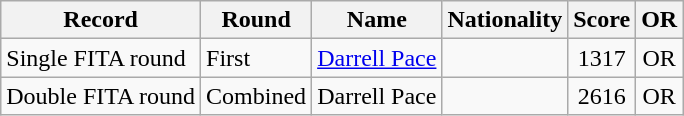<table class=wikitable>
<tr>
<th>Record</th>
<th>Round</th>
<th>Name</th>
<th>Nationality</th>
<th>Score</th>
<th>OR</th>
</tr>
<tr>
<td>Single FITA round</td>
<td>First</td>
<td><a href='#'>Darrell Pace</a></td>
<td align=left></td>
<td align=center>1317</td>
<td align=center>OR</td>
</tr>
<tr>
<td>Double FITA round</td>
<td>Combined</td>
<td>Darrell Pace</td>
<td align=left></td>
<td align=center>2616</td>
<td align=center>OR</td>
</tr>
</table>
